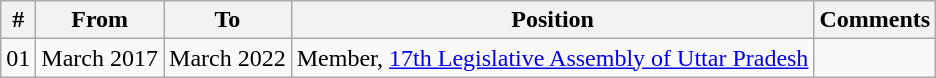<table class="wikitable sortable">
<tr>
<th>#</th>
<th>From</th>
<th>To</th>
<th>Position</th>
<th>Comments</th>
</tr>
<tr>
<td>01</td>
<td>March 2017</td>
<td>March 2022</td>
<td>Member, <a href='#'>17th Legislative Assembly of Uttar Pradesh</a></td>
<td></td>
</tr>
</table>
